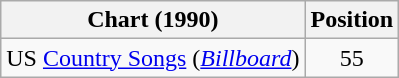<table class="wikitable sortable">
<tr>
<th scope="col">Chart (1990)</th>
<th scope="col">Position</th>
</tr>
<tr>
<td>US <a href='#'>Country Songs</a> (<em><a href='#'>Billboard</a></em>)</td>
<td align="center">55</td>
</tr>
</table>
